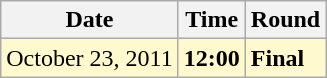<table class="wikitable">
<tr>
<th>Date</th>
<th>Time</th>
<th>Round</th>
</tr>
<tr style=background:lemonchiffon>
<td>October 23, 2011</td>
<td><strong>12:00</strong></td>
<td><strong>Final</strong></td>
</tr>
</table>
